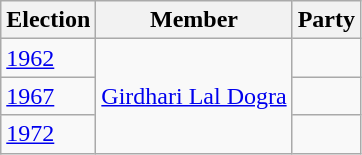<table class="wikitable sortable">
<tr>
<th>Election</th>
<th>Member</th>
<th colspan=2>Party</th>
</tr>
<tr>
<td><a href='#'>1962</a></td>
<td rowspan=3><a href='#'>Girdhari Lal Dogra</a></td>
<td></td>
</tr>
<tr>
<td><a href='#'>1967</a></td>
<td></td>
</tr>
<tr>
<td><a href='#'>1972</a></td>
</tr>
</table>
